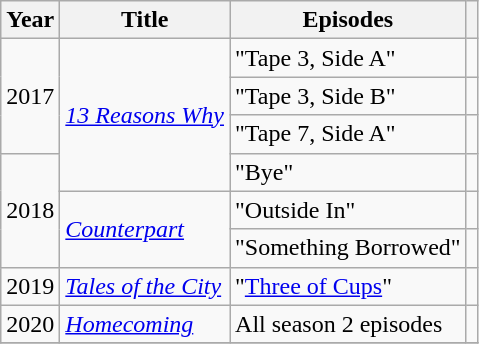<table class="wikitable plainrowheaders">
<tr>
<th>Year</th>
<th>Title</th>
<th>Episodes</th>
<th></th>
</tr>
<tr>
<td rowspan = "3">2017</td>
<td rowspan = "4"><em><a href='#'>13 Reasons Why</a></em></td>
<td>"Tape 3, Side A"</td>
<td style="text-align:center;"></td>
</tr>
<tr>
<td>"Tape 3, Side B"</td>
<td style="text-align:center;"></td>
</tr>
<tr>
<td>"Tape 7, Side A"</td>
<td style="text-align:center;"></td>
</tr>
<tr>
<td rowspan = "3">2018</td>
<td>"Bye"</td>
<td style="text-align:center;"></td>
</tr>
<tr>
<td rowspan = "2"><em><a href='#'>Counterpart</a></em></td>
<td>"Outside In"</td>
<td style="text-align:center;"></td>
</tr>
<tr>
<td>"Something Borrowed"</td>
<td style="text-align:center;"></td>
</tr>
<tr>
<td>2019</td>
<td><em><a href='#'>Tales of the City</a></em></td>
<td>"<a href='#'>Three of Cups</a>"</td>
<td></td>
</tr>
<tr>
<td>2020</td>
<td><em><a href='#'>Homecoming</a></em></td>
<td>All season 2 episodes</td>
<td style="text-align:center;"></td>
</tr>
<tr>
</tr>
</table>
